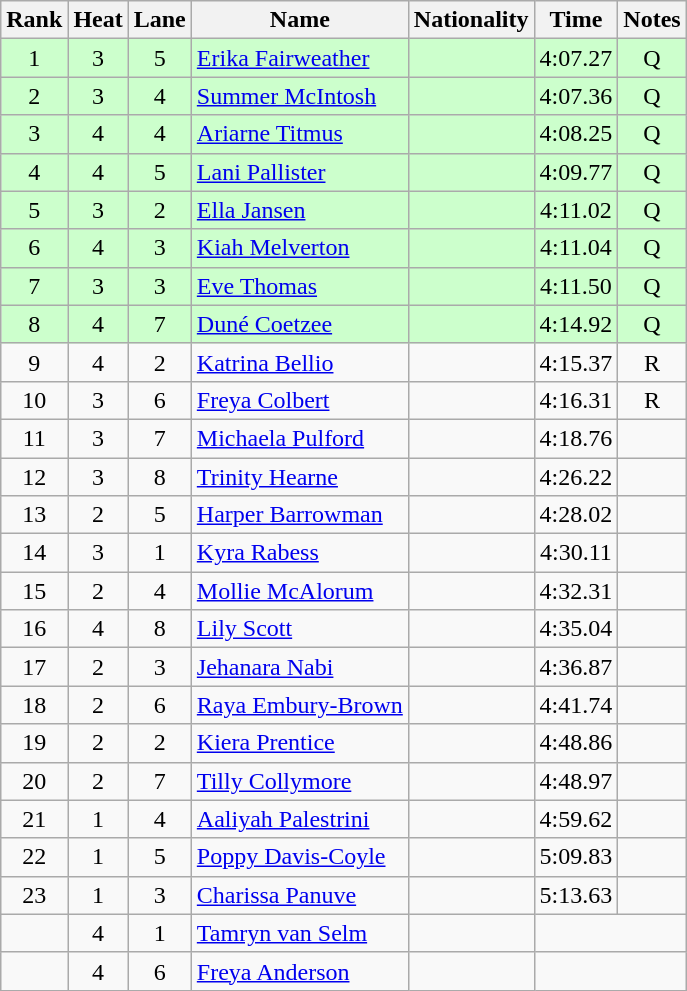<table class="wikitable sortable" style="text-align:center">
<tr>
<th>Rank</th>
<th>Heat</th>
<th>Lane</th>
<th>Name</th>
<th>Nationality</th>
<th>Time</th>
<th>Notes</th>
</tr>
<tr bgcolor=ccffcc>
<td>1</td>
<td>3</td>
<td>5</td>
<td align=left><a href='#'>Erika Fairweather</a></td>
<td align=left></td>
<td>4:07.27</td>
<td>Q</td>
</tr>
<tr bgcolor=ccffcc>
<td>2</td>
<td>3</td>
<td>4</td>
<td align=left><a href='#'>Summer McIntosh</a></td>
<td align=left></td>
<td>4:07.36</td>
<td>Q</td>
</tr>
<tr bgcolor=ccffcc>
<td>3</td>
<td>4</td>
<td>4</td>
<td align=left><a href='#'>Ariarne Titmus</a></td>
<td align=left></td>
<td>4:08.25</td>
<td>Q</td>
</tr>
<tr bgcolor=ccffcc>
<td>4</td>
<td>4</td>
<td>5</td>
<td align=left><a href='#'>Lani Pallister</a></td>
<td align=left></td>
<td>4:09.77</td>
<td>Q</td>
</tr>
<tr bgcolor=ccffcc>
<td>5</td>
<td>3</td>
<td>2</td>
<td align=left><a href='#'>Ella Jansen</a></td>
<td align=left></td>
<td>4:11.02</td>
<td>Q</td>
</tr>
<tr bgcolor=ccffcc>
<td>6</td>
<td>4</td>
<td>3</td>
<td align=left><a href='#'>Kiah Melverton</a></td>
<td align=left></td>
<td>4:11.04</td>
<td>Q</td>
</tr>
<tr bgcolor=ccffcc>
<td>7</td>
<td>3</td>
<td>3</td>
<td align=left><a href='#'>Eve Thomas</a></td>
<td align=left></td>
<td>4:11.50</td>
<td>Q</td>
</tr>
<tr bgcolor=ccffcc>
<td>8</td>
<td>4</td>
<td>7</td>
<td align=left><a href='#'>Duné Coetzee</a></td>
<td align=left></td>
<td>4:14.92</td>
<td>Q</td>
</tr>
<tr>
<td>9</td>
<td>4</td>
<td>2</td>
<td align=left><a href='#'>Katrina Bellio</a></td>
<td align=left></td>
<td>4:15.37</td>
<td>R</td>
</tr>
<tr>
<td>10</td>
<td>3</td>
<td>6</td>
<td align=left><a href='#'>Freya Colbert</a></td>
<td align=left></td>
<td>4:16.31</td>
<td>R</td>
</tr>
<tr>
<td>11</td>
<td>3</td>
<td>7</td>
<td align=left><a href='#'>Michaela Pulford</a></td>
<td align=left></td>
<td>4:18.76</td>
<td></td>
</tr>
<tr>
<td>12</td>
<td>3</td>
<td>8</td>
<td align=left><a href='#'>Trinity Hearne</a></td>
<td align=left></td>
<td>4:26.22</td>
<td></td>
</tr>
<tr>
<td>13</td>
<td>2</td>
<td>5</td>
<td align=left><a href='#'>Harper Barrowman</a></td>
<td align=left></td>
<td>4:28.02</td>
<td></td>
</tr>
<tr>
<td>14</td>
<td>3</td>
<td>1</td>
<td align=left><a href='#'>Kyra Rabess</a></td>
<td align=left></td>
<td>4:30.11</td>
<td></td>
</tr>
<tr>
<td>15</td>
<td>2</td>
<td>4</td>
<td align=left><a href='#'>Mollie McAlorum</a></td>
<td align=left></td>
<td>4:32.31</td>
<td></td>
</tr>
<tr>
<td>16</td>
<td>4</td>
<td>8</td>
<td align=left><a href='#'>Lily Scott</a></td>
<td align=left></td>
<td>4:35.04</td>
<td></td>
</tr>
<tr>
<td>17</td>
<td>2</td>
<td>3</td>
<td align=left><a href='#'>Jehanara Nabi</a></td>
<td align=left></td>
<td>4:36.87</td>
<td></td>
</tr>
<tr>
<td>18</td>
<td>2</td>
<td>6</td>
<td align=left><a href='#'>Raya Embury-Brown</a></td>
<td align=left></td>
<td>4:41.74</td>
<td></td>
</tr>
<tr>
<td>19</td>
<td>2</td>
<td>2</td>
<td align=left><a href='#'>Kiera Prentice</a></td>
<td align=left></td>
<td>4:48.86</td>
<td></td>
</tr>
<tr>
<td>20</td>
<td>2</td>
<td>7</td>
<td align=left><a href='#'>Tilly Collymore</a></td>
<td align=left></td>
<td>4:48.97</td>
<td></td>
</tr>
<tr>
<td>21</td>
<td>1</td>
<td>4</td>
<td align=left><a href='#'>Aaliyah Palestrini</a></td>
<td align=left></td>
<td>4:59.62</td>
<td></td>
</tr>
<tr>
<td>22</td>
<td>1</td>
<td>5</td>
<td align=left><a href='#'>Poppy Davis-Coyle</a></td>
<td align=left></td>
<td>5:09.83</td>
<td></td>
</tr>
<tr>
<td>23</td>
<td>1</td>
<td>3</td>
<td align=left><a href='#'>Charissa Panuve</a></td>
<td align=left></td>
<td>5:13.63</td>
<td></td>
</tr>
<tr>
<td></td>
<td>4</td>
<td>1</td>
<td align=left><a href='#'>Tamryn van Selm</a></td>
<td align=left></td>
<td colspan=2></td>
</tr>
<tr>
<td></td>
<td>4</td>
<td>6</td>
<td align=left><a href='#'>Freya Anderson</a></td>
<td align=left></td>
<td colspan=2></td>
</tr>
</table>
